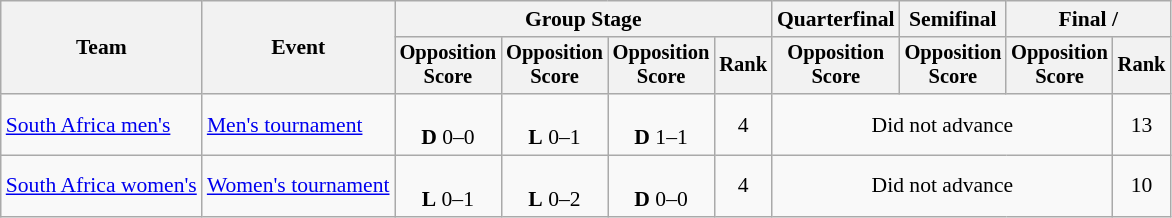<table class="wikitable" style="font-size:90%">
<tr>
<th rowspan=2>Team</th>
<th rowspan=2>Event</th>
<th colspan=4>Group Stage</th>
<th>Quarterfinal</th>
<th>Semifinal</th>
<th colspan=2>Final / </th>
</tr>
<tr style="font-size:95%">
<th>Opposition<br>Score</th>
<th>Opposition<br>Score</th>
<th>Opposition<br>Score</th>
<th>Rank</th>
<th>Opposition<br>Score</th>
<th>Opposition<br>Score</th>
<th>Opposition<br>Score</th>
<th>Rank</th>
</tr>
<tr align=center>
<td align=left><a href='#'>South Africa men's</a></td>
<td align=left><a href='#'>Men's tournament</a></td>
<td><br><strong>D</strong> 0–0</td>
<td><br><strong>L</strong> 0–1</td>
<td><br><strong>D</strong> 1–1</td>
<td>4</td>
<td colspan=3>Did not advance</td>
<td>13</td>
</tr>
<tr align=center>
<td align=left><a href='#'>South Africa women's</a></td>
<td align=left><a href='#'>Women's tournament</a></td>
<td><br><strong>L</strong> 0–1</td>
<td><br><strong>L</strong> 0–2</td>
<td><br><strong>D</strong> 0–0</td>
<td>4</td>
<td colspan=3>Did not advance</td>
<td>10</td>
</tr>
</table>
